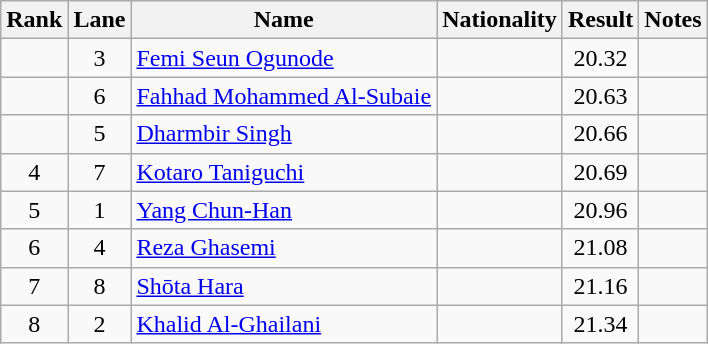<table class="wikitable sortable" style="text-align:center">
<tr>
<th>Rank</th>
<th>Lane</th>
<th>Name</th>
<th>Nationality</th>
<th>Result</th>
<th>Notes</th>
</tr>
<tr>
<td></td>
<td>3</td>
<td align=left><a href='#'>Femi Seun Ogunode</a></td>
<td align=left></td>
<td>20.32</td>
<td></td>
</tr>
<tr>
<td></td>
<td>6</td>
<td align=left><a href='#'>Fahhad Mohammed Al-Subaie</a></td>
<td align=left></td>
<td>20.63</td>
<td></td>
</tr>
<tr>
<td></td>
<td>5</td>
<td align=left><a href='#'>Dharmbir Singh</a></td>
<td align=left></td>
<td>20.66</td>
<td></td>
</tr>
<tr>
<td>4</td>
<td>7</td>
<td align=left><a href='#'>Kotaro Taniguchi</a></td>
<td align=left></td>
<td>20.69</td>
<td></td>
</tr>
<tr>
<td>5</td>
<td>1</td>
<td align=left><a href='#'>Yang Chun-Han</a></td>
<td align=left></td>
<td>20.96</td>
<td></td>
</tr>
<tr>
<td>6</td>
<td>4</td>
<td align=left><a href='#'>Reza Ghasemi</a></td>
<td align=left></td>
<td>21.08</td>
<td></td>
</tr>
<tr>
<td>7</td>
<td>8</td>
<td align=left><a href='#'>Shōta Hara</a></td>
<td align=left></td>
<td>21.16</td>
<td></td>
</tr>
<tr>
<td>8</td>
<td>2</td>
<td align=left><a href='#'>Khalid Al-Ghailani</a></td>
<td align=left></td>
<td>21.34</td>
<td></td>
</tr>
</table>
